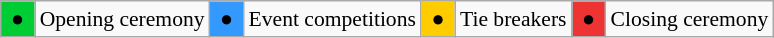<table class="wikitable" style="margin:0.5em auto; font-size:90%;position:relative;">
<tr>
<td bgcolor=#00cc33 align=center> ● </td>
<td>Opening ceremony</td>
<td bgcolor=#3399ff align=center> ● </td>
<td>Event competitions</td>
<td bgcolor=#ffcc00 align=center> ● </td>
<td>Tie breakers</td>
<td bgcolor=#ee3333> ● </td>
<td>Closing ceremony</td>
</tr>
</table>
